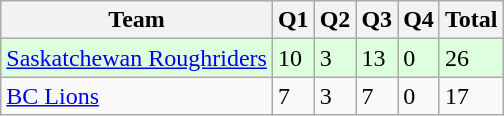<table class="wikitable">
<tr>
<th>Team</th>
<th>Q1</th>
<th>Q2</th>
<th>Q3</th>
<th>Q4</th>
<th>Total</th>
</tr>
<tr style="background-color:#DDFFDD">
<td><a href='#'>Saskatchewan Roughriders</a></td>
<td>10</td>
<td>3</td>
<td>13</td>
<td>0</td>
<td>26</td>
</tr>
<tr>
<td><a href='#'>BC Lions</a></td>
<td>7</td>
<td>3</td>
<td>7</td>
<td>0</td>
<td>17</td>
</tr>
</table>
